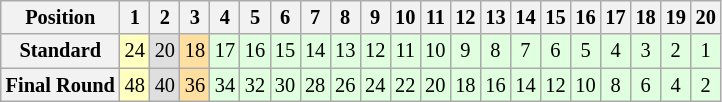<table class="wikitable" style="font-size: 85%;">
<tr align="center">
<th>Position</th>
<th>1</th>
<th>2</th>
<th>3</th>
<th>4</th>
<th>5</th>
<th>6</th>
<th>7</th>
<th>8</th>
<th>9</th>
<th>10</th>
<th>11</th>
<th>12</th>
<th>13</th>
<th>14</th>
<th>15</th>
<th>16</th>
<th>17</th>
<th>18</th>
<th>19</th>
<th>20</th>
</tr>
<tr align="center">
<th>Standard</th>
<td style="background:#FFFFBF;">24</td>
<td style="background:#DFDFDF;">20</td>
<td style="background:#FFDF9F;">18</td>
<td style="background:#DFFFDF;">17</td>
<td style="background:#DFFFDF;">16</td>
<td style="background:#DFFFDF;">15</td>
<td style="background:#DFFFDF;">14</td>
<td style="background:#DFFFDF;">13</td>
<td style="background:#DFFFDF;">12</td>
<td style="background:#DFFFDF;">11</td>
<td style="background:#DFFFDF;">10</td>
<td style="background:#DFFFDF;">9</td>
<td style="background:#DFFFDF;">8</td>
<td style="background:#DFFFDF;">7</td>
<td style="background:#DFFFDF;">6</td>
<td style="background:#DFFFDF;">5</td>
<td style="background:#DFFFDF;">4</td>
<td style="background:#DFFFDF;">3</td>
<td style="background:#DFFFDF;">2</td>
<td style="background:#DFFFDF;">1</td>
</tr>
<tr align="center">
<th>Final Round</th>
<td style="background:#FFFFBF;">48</td>
<td style="background:#DFDFDF;">40</td>
<td style="background:#FFDF9F;">36</td>
<td style="background:#DFFFDF;">34</td>
<td style="background:#DFFFDF;">32</td>
<td style="background:#DFFFDF;">30</td>
<td style="background:#DFFFDF;">28</td>
<td style="background:#DFFFDF;">26</td>
<td style="background:#DFFFDF;">24</td>
<td style="background:#DFFFDF;">22</td>
<td style="background:#DFFFDF;">20</td>
<td style="background:#DFFFDF;">18</td>
<td style="background:#DFFFDF;">16</td>
<td style="background:#DFFFDF;">14</td>
<td style="background:#DFFFDF;">12</td>
<td style="background:#DFFFDF;">10</td>
<td style="background:#DFFFDF;">8</td>
<td style="background:#DFFFDF;">6</td>
<td style="background:#DFFFDF;">4</td>
<td style="background:#DFFFDF;">2</td>
</tr>
</table>
